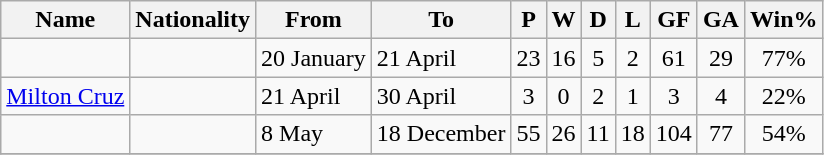<table class="wikitable sortable">
<tr>
<th>Name</th>
<th>Nationality</th>
<th>From</th>
<th class="unsortable">To</th>
<th>P</th>
<th>W</th>
<th>D</th>
<th>L</th>
<th>GF</th>
<th>GA</th>
<th>Win%</th>
</tr>
<tr>
<td align=left></td>
<td></td>
<td align=left>20 January</td>
<td align=left>21 April</td>
<td align=center>23</td>
<td align=center>16</td>
<td align=center>5</td>
<td align=center>2</td>
<td align=center>61</td>
<td align=center>29</td>
<td align=center>77%</td>
</tr>
<tr>
<td align=left><a href='#'>Milton Cruz</a></td>
<td></td>
<td align=left>21 April</td>
<td align=left>30 April</td>
<td align=center>3</td>
<td align=center>0</td>
<td align=center>2</td>
<td align=center>1</td>
<td align=center>3</td>
<td align=center>4</td>
<td align=center>22%</td>
</tr>
<tr>
<td align=left></td>
<td></td>
<td align=left>8 May</td>
<td align=left>18 December</td>
<td align=center>55</td>
<td align=center>26</td>
<td align=center>11</td>
<td align=center>18</td>
<td align=center>104</td>
<td align=center>77</td>
<td align=center>54%</td>
</tr>
<tr>
</tr>
</table>
